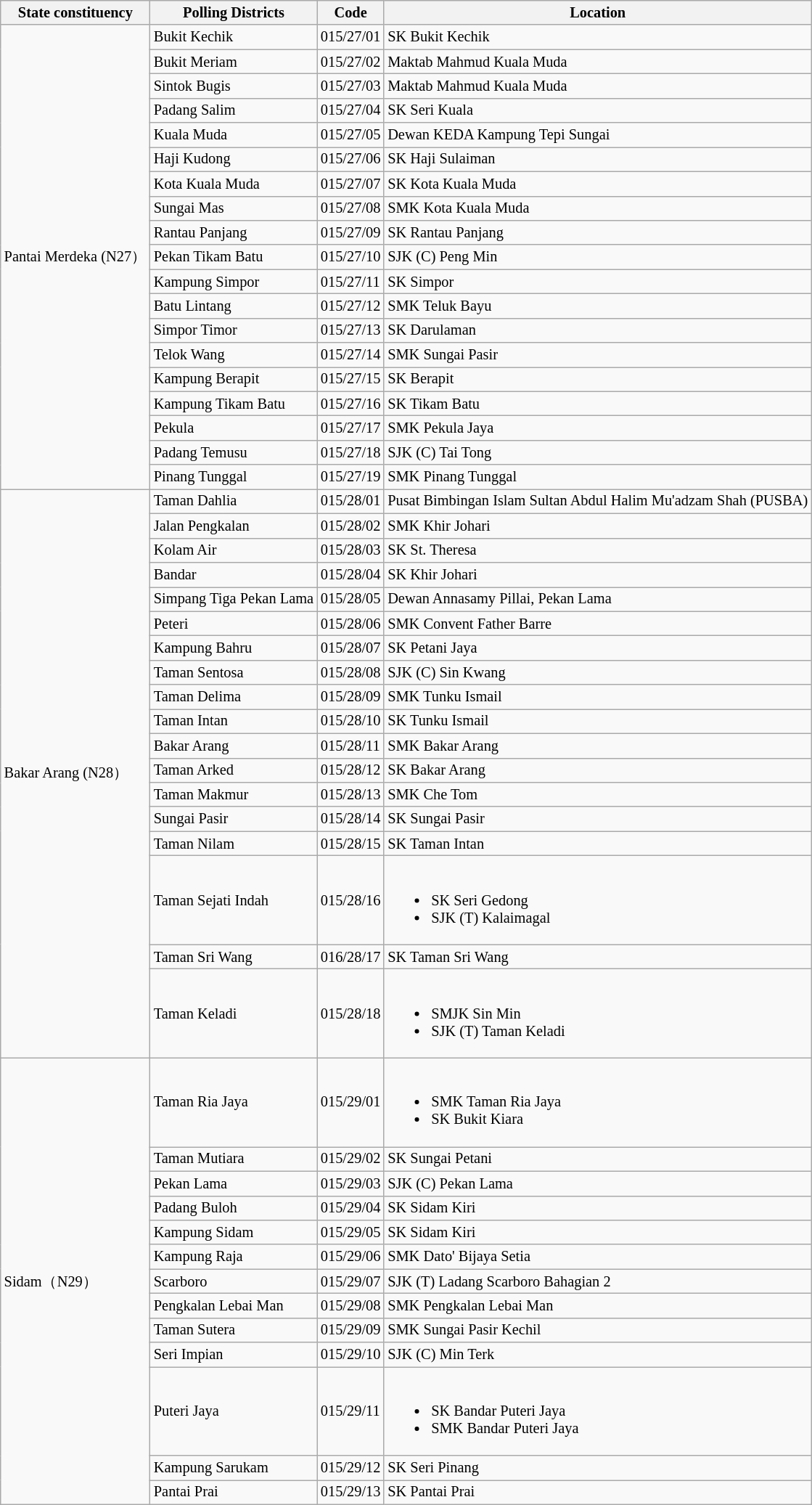<table class="wikitable sortable mw-collapsible" style="white-space:nowrap;font-size:85%">
<tr>
<th>State constituency</th>
<th>Polling Districts</th>
<th>Code</th>
<th>Location</th>
</tr>
<tr>
<td rowspan="19">Pantai Merdeka (N27）</td>
<td>Bukit Kechik</td>
<td>015/27/01</td>
<td>SK Bukit Kechik</td>
</tr>
<tr>
<td>Bukit Meriam</td>
<td>015/27/02</td>
<td>Maktab Mahmud Kuala Muda</td>
</tr>
<tr>
<td>Sintok Bugis</td>
<td>015/27/03</td>
<td>Maktab Mahmud Kuala Muda</td>
</tr>
<tr>
<td>Padang Salim</td>
<td>015/27/04</td>
<td>SK Seri Kuala</td>
</tr>
<tr>
<td>Kuala Muda</td>
<td>015/27/05</td>
<td>Dewan KEDA Kampung Tepi Sungai</td>
</tr>
<tr>
<td>Haji Kudong</td>
<td>015/27/06</td>
<td>SK Haji Sulaiman</td>
</tr>
<tr>
<td>Kota Kuala Muda</td>
<td>015/27/07</td>
<td>SK Kota Kuala Muda</td>
</tr>
<tr>
<td>Sungai Mas</td>
<td>015/27/08</td>
<td>SMK Kota Kuala Muda</td>
</tr>
<tr>
<td>Rantau Panjang</td>
<td>015/27/09</td>
<td>SK Rantau Panjang</td>
</tr>
<tr>
<td>Pekan Tikam Batu</td>
<td>015/27/10</td>
<td>SJK (C) Peng Min</td>
</tr>
<tr>
<td>Kampung Simpor</td>
<td>015/27/11</td>
<td>SK Simpor</td>
</tr>
<tr>
<td>Batu Lintang</td>
<td>015/27/12</td>
<td>SMK Teluk Bayu</td>
</tr>
<tr>
<td>Simpor Timor</td>
<td>015/27/13</td>
<td>SK Darulaman</td>
</tr>
<tr>
<td>Telok Wang</td>
<td>015/27/14</td>
<td>SMK Sungai Pasir</td>
</tr>
<tr>
<td>Kampung Berapit</td>
<td>015/27/15</td>
<td>SK Berapit</td>
</tr>
<tr>
<td>Kampung Tikam Batu</td>
<td>015/27/16</td>
<td>SK Tikam Batu</td>
</tr>
<tr>
<td>Pekula</td>
<td>015/27/17</td>
<td>SMK Pekula Jaya</td>
</tr>
<tr>
<td>Padang Temusu</td>
<td>015/27/18</td>
<td>SJK (C) Tai Tong</td>
</tr>
<tr>
<td>Pinang Tunggal</td>
<td>015/27/19</td>
<td>SMK Pinang Tunggal</td>
</tr>
<tr>
<td rowspan="18">Bakar Arang (N28）</td>
<td>Taman Dahlia</td>
<td>015/28/01</td>
<td>Pusat Bimbingan Islam Sultan Abdul Halim Mu'adzam Shah (PUSBA)</td>
</tr>
<tr>
<td>Jalan Pengkalan</td>
<td>015/28/02</td>
<td>SMK Khir Johari</td>
</tr>
<tr>
<td>Kolam Air</td>
<td>015/28/03</td>
<td>SK St. Theresa</td>
</tr>
<tr>
<td>Bandar</td>
<td>015/28/04</td>
<td>SK Khir Johari</td>
</tr>
<tr>
<td>Simpang Tiga Pekan Lama</td>
<td>015/28/05</td>
<td>Dewan Annasamy Pillai, Pekan Lama</td>
</tr>
<tr>
<td>Peteri</td>
<td>015/28/06</td>
<td>SMK Convent Father Barre</td>
</tr>
<tr>
<td>Kampung Bahru</td>
<td>015/28/07</td>
<td>SK Petani Jaya</td>
</tr>
<tr>
<td>Taman Sentosa</td>
<td>015/28/08</td>
<td>SJK (C) Sin Kwang</td>
</tr>
<tr>
<td>Taman Delima</td>
<td>015/28/09</td>
<td>SMK Tunku Ismail</td>
</tr>
<tr>
<td>Taman Intan</td>
<td>015/28/10</td>
<td>SK Tunku Ismail</td>
</tr>
<tr>
<td>Bakar Arang</td>
<td>015/28/11</td>
<td>SMK Bakar Arang</td>
</tr>
<tr>
<td>Taman Arked</td>
<td>015/28/12</td>
<td>SK Bakar Arang</td>
</tr>
<tr>
<td>Taman Makmur</td>
<td>015/28/13</td>
<td>SMK Che Tom</td>
</tr>
<tr>
<td>Sungai Pasir</td>
<td>015/28/14</td>
<td>SK Sungai Pasir</td>
</tr>
<tr>
<td>Taman Nilam</td>
<td>015/28/15</td>
<td>SK Taman Intan</td>
</tr>
<tr>
<td>Taman Sejati Indah</td>
<td>015/28/16</td>
<td><br><ul><li>SK Seri Gedong</li><li>SJK (T) Kalaimagal</li></ul></td>
</tr>
<tr>
<td>Taman Sri Wang</td>
<td>016/28/17</td>
<td>SK Taman Sri Wang</td>
</tr>
<tr>
<td>Taman Keladi</td>
<td>015/28/18</td>
<td><br><ul><li>SMJK Sin Min</li><li>SJK (T) Taman Keladi</li></ul></td>
</tr>
<tr>
<td rowspan="13">Sidam（N29）</td>
<td>Taman Ria Jaya</td>
<td>015/29/01</td>
<td><br><ul><li>SMK Taman Ria Jaya</li><li>SK Bukit Kiara</li></ul></td>
</tr>
<tr>
<td>Taman Mutiara</td>
<td>015/29/02</td>
<td>SK Sungai Petani</td>
</tr>
<tr>
<td>Pekan Lama</td>
<td>015/29/03</td>
<td>SJK (C) Pekan Lama</td>
</tr>
<tr>
<td>Padang Buloh</td>
<td>015/29/04</td>
<td>SK Sidam Kiri</td>
</tr>
<tr>
<td>Kampung Sidam</td>
<td>015/29/05</td>
<td>SK Sidam Kiri</td>
</tr>
<tr>
<td>Kampung Raja</td>
<td>015/29/06</td>
<td>SMK Dato' Bijaya Setia</td>
</tr>
<tr>
<td>Scarboro</td>
<td>015/29/07</td>
<td>SJK (T) Ladang Scarboro Bahagian 2</td>
</tr>
<tr>
<td>Pengkalan Lebai Man</td>
<td>015/29/08</td>
<td>SMK Pengkalan Lebai Man</td>
</tr>
<tr>
<td>Taman Sutera</td>
<td>015/29/09</td>
<td>SMK Sungai Pasir Kechil</td>
</tr>
<tr>
<td>Seri Impian</td>
<td>015/29/10</td>
<td>SJK (C) Min Terk</td>
</tr>
<tr>
<td>Puteri Jaya</td>
<td>015/29/11</td>
<td><br><ul><li>SK Bandar Puteri Jaya</li><li>SMK Bandar Puteri Jaya</li></ul></td>
</tr>
<tr>
<td>Kampung Sarukam</td>
<td>015/29/12</td>
<td>SK Seri Pinang</td>
</tr>
<tr>
<td>Pantai Prai</td>
<td>015/29/13</td>
<td>SK Pantai Prai</td>
</tr>
</table>
